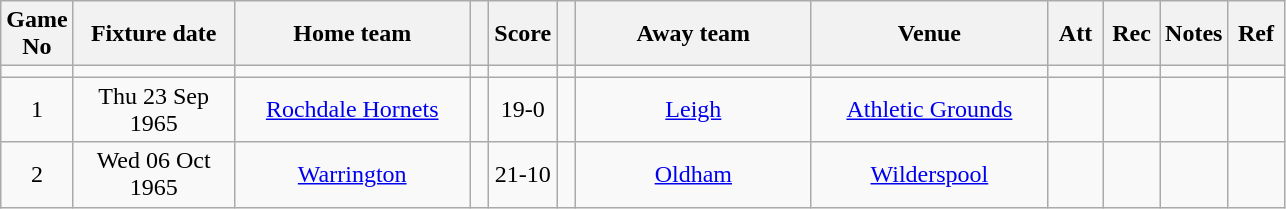<table class="wikitable" style="text-align:center;">
<tr>
<th width=20 abbr="No">Game No</th>
<th width=100 abbr="Date">Fixture date</th>
<th width=150 abbr="Home team">Home team</th>
<th width=5 abbr="space"></th>
<th width=20 abbr="Score">Score</th>
<th width=5 abbr="space"></th>
<th width=150 abbr="Away team">Away team</th>
<th width=150 abbr="Venue">Venue</th>
<th width=30 abbr="Att">Att</th>
<th width=30 abbr="Rec">Rec</th>
<th width=20 abbr="Notes">Notes</th>
<th width=30 abbr="Ref">Ref</th>
</tr>
<tr>
<td></td>
<td></td>
<td></td>
<td></td>
<td></td>
<td></td>
<td></td>
<td></td>
<td></td>
<td></td>
<td></td>
</tr>
<tr>
<td>1</td>
<td>Thu 23 Sep 1965</td>
<td><a href='#'>Rochdale Hornets</a></td>
<td></td>
<td>19-0</td>
<td></td>
<td><a href='#'>Leigh</a></td>
<td><a href='#'>Athletic Grounds</a></td>
<td></td>
<td></td>
<td></td>
<td></td>
</tr>
<tr>
<td>2</td>
<td>Wed 06 Oct 1965</td>
<td><a href='#'>Warrington</a></td>
<td></td>
<td>21-10</td>
<td></td>
<td><a href='#'>Oldham</a></td>
<td><a href='#'>Wilderspool</a></td>
<td></td>
<td></td>
<td></td>
<td></td>
</tr>
</table>
